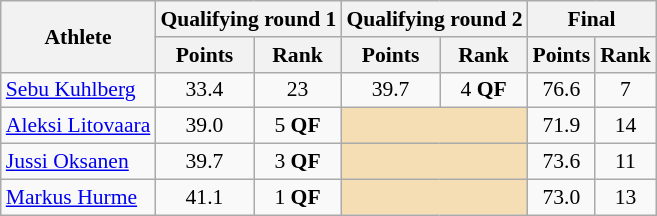<table class="wikitable" style="font-size:90%">
<tr>
<th rowspan="2">Athlete</th>
<th colspan="2">Qualifying round 1</th>
<th colspan="2">Qualifying round 2</th>
<th colspan="2">Final</th>
</tr>
<tr>
<th>Points</th>
<th>Rank</th>
<th>Points</th>
<th>Rank</th>
<th>Points</th>
<th>Rank</th>
</tr>
<tr>
<td><a href='#'>Sebu Kuhlberg</a></td>
<td align="center">33.4</td>
<td align="center">23</td>
<td align="center">39.7</td>
<td align="center">4 <strong>QF</strong></td>
<td align="center">76.6</td>
<td align="center">7</td>
</tr>
<tr>
<td><a href='#'>Aleksi Litovaara</a></td>
<td align="center">39.0</td>
<td align="center">5 <strong>QF</strong></td>
<td colspan="2" bgcolor="wheat"></td>
<td align="center">71.9</td>
<td align="center">14</td>
</tr>
<tr>
<td><a href='#'>Jussi Oksanen</a></td>
<td align="center">39.7</td>
<td align="center">3 <strong>QF</strong></td>
<td colspan="2" bgcolor="wheat"></td>
<td align="center">73.6</td>
<td align="center">11</td>
</tr>
<tr>
<td><a href='#'>Markus Hurme</a></td>
<td align="center">41.1</td>
<td align="center">1 <strong>QF</strong></td>
<td colspan="2" bgcolor="wheat"></td>
<td align="center">73.0</td>
<td align="center">13</td>
</tr>
</table>
